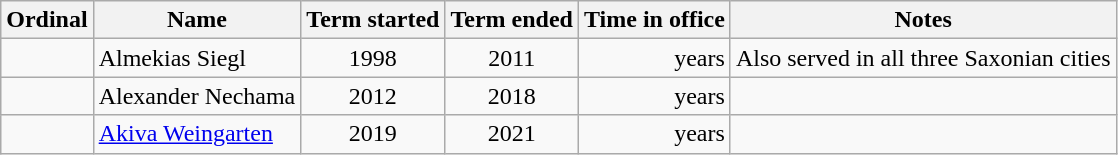<table class="wikitable">
<tr>
<th>Ordinal</th>
<th>Name</th>
<th>Term started</th>
<th>Term ended</th>
<th>Time in office</th>
<th>Notes</th>
</tr>
<tr>
<td align="center"></td>
<td>Almekias Siegl</td>
<td align=center>1998</td>
<td align=center>2011</td>
<td align="right"> years</td>
<td>Also served in all three Saxonian cities</td>
</tr>
<tr>
<td align="center"></td>
<td>Alexander Nechama</td>
<td align=center>2012</td>
<td align=center>2018</td>
<td align="right"> years</td>
<td></td>
</tr>
<tr>
<td align="center"></td>
<td><a href='#'>Akiva Weingarten</a></td>
<td align=center>2019</td>
<td align=center>2021</td>
<td align="right"> years</td>
<td></td>
</tr>
</table>
